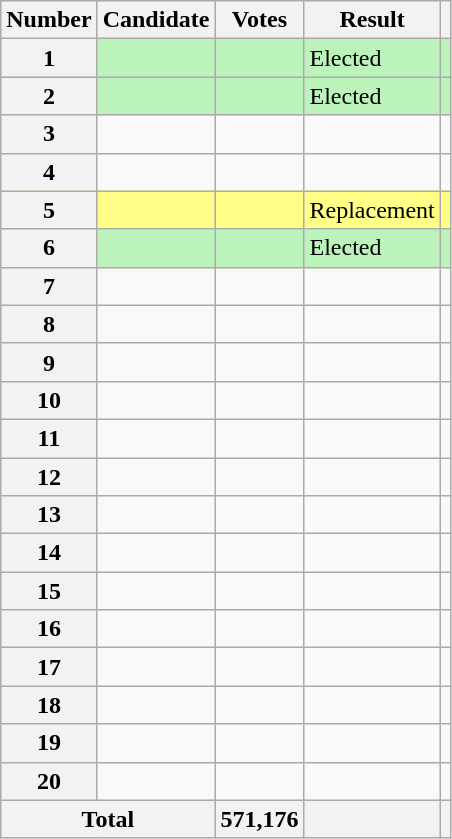<table class="wikitable sortable">
<tr>
<th scope="col">Number</th>
<th scope="col">Candidate</th>
<th scope="col">Votes</th>
<th scope="col">Result</th>
<th scope="col" class="unsortable"></th>
</tr>
<tr bgcolor=bbf3bb>
<th scope="row">1</th>
<td></td>
<td style="text-align:right"></td>
<td>Elected</td>
<td></td>
</tr>
<tr bgcolor=bbf3bb>
<th scope="row">2</th>
<td></td>
<td style="text-align:right"></td>
<td>Elected</td>
<td></td>
</tr>
<tr>
<th scope="row">3</th>
<td></td>
<td style="text-align:right"></td>
<td></td>
<td></td>
</tr>
<tr>
<th scope="row">4</th>
<td></td>
<td style="text-align:right"></td>
<td></td>
<td></td>
</tr>
<tr bgcolor=#FF8>
<th scope="row">5</th>
<td></td>
<td style="text-align:right"></td>
<td>Replacement</td>
<td></td>
</tr>
<tr bgcolor=bbf3bb>
<th scope="row">6</th>
<td></td>
<td style="text-align:right"></td>
<td>Elected</td>
<td></td>
</tr>
<tr>
<th scope="row">7</th>
<td></td>
<td style="text-align:right"></td>
<td></td>
<td></td>
</tr>
<tr>
<th scope="row">8</th>
<td></td>
<td style="text-align:right"></td>
<td></td>
<td></td>
</tr>
<tr>
<th scope="row">9</th>
<td></td>
<td style="text-align:right"></td>
<td></td>
<td></td>
</tr>
<tr>
<th scope="row">10</th>
<td></td>
<td style="text-align:right"></td>
<td></td>
<td></td>
</tr>
<tr>
<th scope="row">11</th>
<td></td>
<td style="text-align:right"></td>
<td></td>
<td></td>
</tr>
<tr>
<th scope="row">12</th>
<td></td>
<td style="text-align:right"></td>
<td></td>
<td></td>
</tr>
<tr>
<th scope="row">13</th>
<td></td>
<td style="text-align:right"></td>
<td></td>
<td></td>
</tr>
<tr>
<th scope="row">14</th>
<td></td>
<td style="text-align:right"></td>
<td></td>
<td></td>
</tr>
<tr>
<th scope="row">15</th>
<td></td>
<td style="text-align:right"></td>
<td></td>
<td></td>
</tr>
<tr>
<th scope="row">16</th>
<td></td>
<td style="text-align:right"></td>
<td></td>
<td></td>
</tr>
<tr>
<th scope="row">17</th>
<td></td>
<td style="text-align:right"></td>
<td></td>
<td></td>
</tr>
<tr>
<th scope="row">18</th>
<td></td>
<td style="text-align:right"></td>
<td></td>
<td></td>
</tr>
<tr>
<th scope="row">19</th>
<td></td>
<td style="text-align:right"></td>
<td></td>
<td></td>
</tr>
<tr>
<th scope="row">20</th>
<td></td>
<td style="text-align:right"></td>
<td></td>
<td></td>
</tr>
<tr class="sortbottom">
<th scope="row" colspan="2">Total</th>
<th style="text-align:right">571,176</th>
<th></th>
<th></th>
</tr>
</table>
